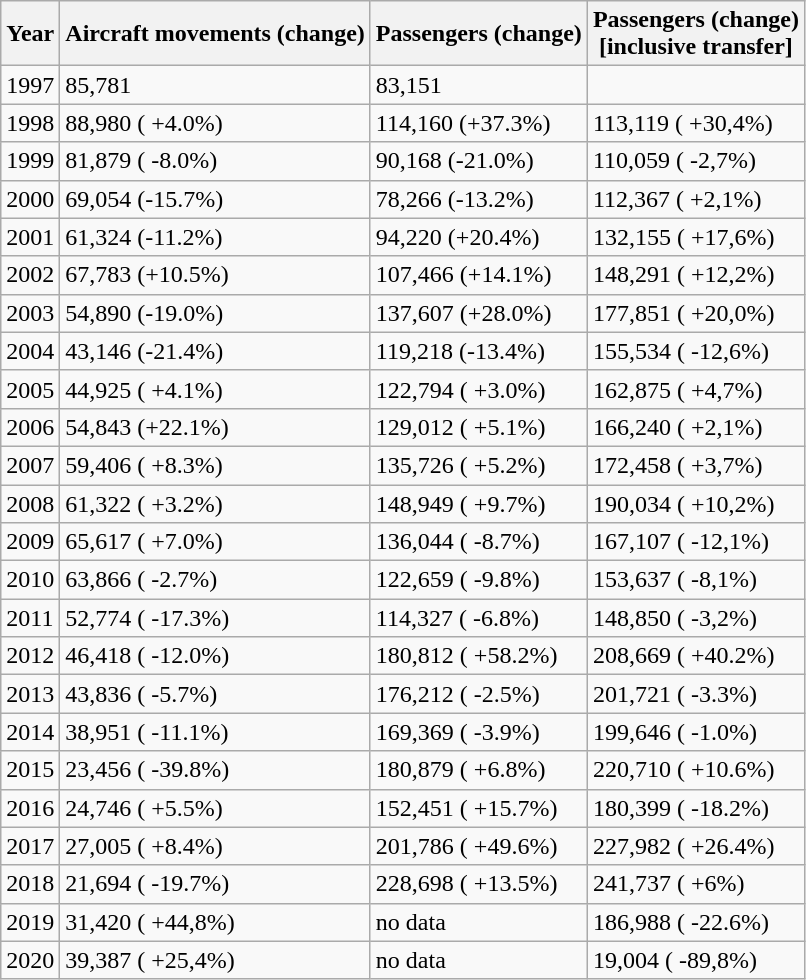<table class="wikitable">
<tr>
<th>Year</th>
<th>Aircraft movements (change)</th>
<th>Passengers (change)</th>
<th>Passengers (change)<br>[inclusive transfer]</th>
</tr>
<tr>
<td>1997</td>
<td>85,781</td>
<td>83,151</td>
<td></td>
</tr>
<tr>
<td>1998</td>
<td>88,980 ( +4.0%)</td>
<td>114,160 (+37.3%)</td>
<td>113,119 ( +30,4%)</td>
</tr>
<tr>
<td>1999</td>
<td>81,879 ( -8.0%)</td>
<td>90,168 (-21.0%)</td>
<td>110,059 ( -2,7%)</td>
</tr>
<tr>
<td>2000</td>
<td>69,054 (-15.7%)</td>
<td>78,266 (-13.2%)</td>
<td>112,367 ( +2,1%)</td>
</tr>
<tr>
<td>2001</td>
<td>61,324 (-11.2%)</td>
<td>94,220 (+20.4%)</td>
<td>132,155 ( +17,6%)</td>
</tr>
<tr>
<td>2002</td>
<td>67,783 (+10.5%)</td>
<td>107,466 (+14.1%)</td>
<td>148,291 ( +12,2%)</td>
</tr>
<tr>
<td>2003</td>
<td>54,890 (-19.0%)</td>
<td>137,607 (+28.0%)</td>
<td>177,851 ( +20,0%)</td>
</tr>
<tr>
<td>2004</td>
<td>43,146 (-21.4%)</td>
<td>119,218 (-13.4%)</td>
<td>155,534 ( -12,6%)</td>
</tr>
<tr>
<td>2005</td>
<td>44,925 ( +4.1%)</td>
<td>122,794 ( +3.0%)</td>
<td>162,875 ( +4,7%)</td>
</tr>
<tr>
<td>2006</td>
<td>54,843 (+22.1%)</td>
<td>129,012 ( +5.1%)</td>
<td>166,240 ( +2,1%)</td>
</tr>
<tr>
<td>2007</td>
<td>59,406 ( +8.3%)</td>
<td>135,726 ( +5.2%)</td>
<td>172,458 ( +3,7%)</td>
</tr>
<tr>
<td>2008</td>
<td>61,322 ( +3.2%)</td>
<td>148,949 ( +9.7%)</td>
<td>190,034 ( +10,2%)</td>
</tr>
<tr>
<td>2009</td>
<td>65,617 ( +7.0%)</td>
<td>136,044 ( -8.7%)</td>
<td>167,107 ( -12,1%)</td>
</tr>
<tr>
<td>2010</td>
<td>63,866 ( -2.7%)</td>
<td>122,659 ( -9.8%)</td>
<td>153,637 ( -8,1%)</td>
</tr>
<tr>
<td>2011</td>
<td>52,774 ( -17.3%)</td>
<td>114,327 ( -6.8%)</td>
<td>148,850 ( -3,2%)</td>
</tr>
<tr>
<td>2012</td>
<td>46,418 ( -12.0%)</td>
<td>180,812 ( +58.2%)</td>
<td>208,669 ( +40.2%)</td>
</tr>
<tr>
<td>2013</td>
<td>43,836 ( -5.7%)</td>
<td>176,212 ( -2.5%)</td>
<td>201,721 ( -3.3%)</td>
</tr>
<tr>
<td>2014</td>
<td>38,951 ( -11.1%)</td>
<td>169,369 ( -3.9%)</td>
<td>199,646 ( -1.0%)</td>
</tr>
<tr>
<td>2015</td>
<td>23,456 ( -39.8%)</td>
<td>180,879 ( +6.8%)</td>
<td>220,710 ( +10.6%)</td>
</tr>
<tr>
<td>2016</td>
<td>24,746 ( +5.5%)</td>
<td>152,451 ( +15.7%)</td>
<td>180,399 ( -18.2%)</td>
</tr>
<tr>
<td>2017</td>
<td>27,005 ( +8.4%)</td>
<td>201,786 ( +49.6%)</td>
<td>227,982 ( +26.4%)</td>
</tr>
<tr>
<td>2018</td>
<td>21,694 ( -19.7%)</td>
<td>228,698 ( +13.5%)</td>
<td>241,737 ( +6%)</td>
</tr>
<tr>
<td>2019</td>
<td>31,420 ( +44,8%)</td>
<td>no data</td>
<td>186,988 ( -22.6%)</td>
</tr>
<tr>
<td>2020</td>
<td>39,387 ( +25,4%)</td>
<td>no data</td>
<td>19,004 ( -89,8%)</td>
</tr>
</table>
